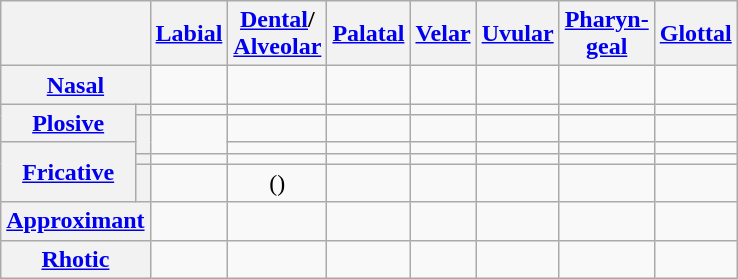<table class="wikitable" style="text-align: center;">
<tr>
<th colspan=2></th>
<th><a href='#'>Labial</a></th>
<th><a href='#'>Dental</a>/<br><a href='#'>Alveolar</a></th>
<th><a href='#'>Palatal</a></th>
<th><a href='#'>Velar</a></th>
<th><a href='#'>Uvular</a></th>
<th><a href='#'>Pharyn-<br>geal</a></th>
<th><a href='#'>Glottal</a></th>
</tr>
<tr>
<th colspan=2><a href='#'>Nasal</a></th>
<td></td>
<td></td>
<td></td>
<td></td>
<td></td>
<td></td>
<td></td>
</tr>
<tr>
<th rowspan=2><a href='#'>Plosive</a></th>
<th></th>
<td></td>
<td></td>
<td></td>
<td></td>
<td></td>
<td></td>
<td></td>
</tr>
<tr>
<th rowspan=2></th>
<td rowspan=2></td>
<td></td>
<td></td>
<td></td>
<td></td>
<td></td>
<td></td>
</tr>
<tr>
<th rowspan=3><a href='#'>Fricative</a></th>
<td></td>
<td></td>
<td></td>
<td></td>
<td></td>
<td></td>
</tr>
<tr>
<th></th>
<td></td>
<td></td>
<td></td>
<td></td>
<td></td>
<td></td>
<td></td>
</tr>
<tr>
<th></th>
<td></td>
<td>()</td>
<td></td>
<td></td>
<td></td>
<td></td>
<td></td>
</tr>
<tr>
<th colspan=2><a href='#'>Approximant</a></th>
<td></td>
<td></td>
<td></td>
<td></td>
<td></td>
<td></td>
<td></td>
</tr>
<tr>
<th colspan=2><a href='#'>Rhotic</a></th>
<td></td>
<td></td>
<td></td>
<td></td>
<td></td>
<td></td>
<td></td>
</tr>
</table>
